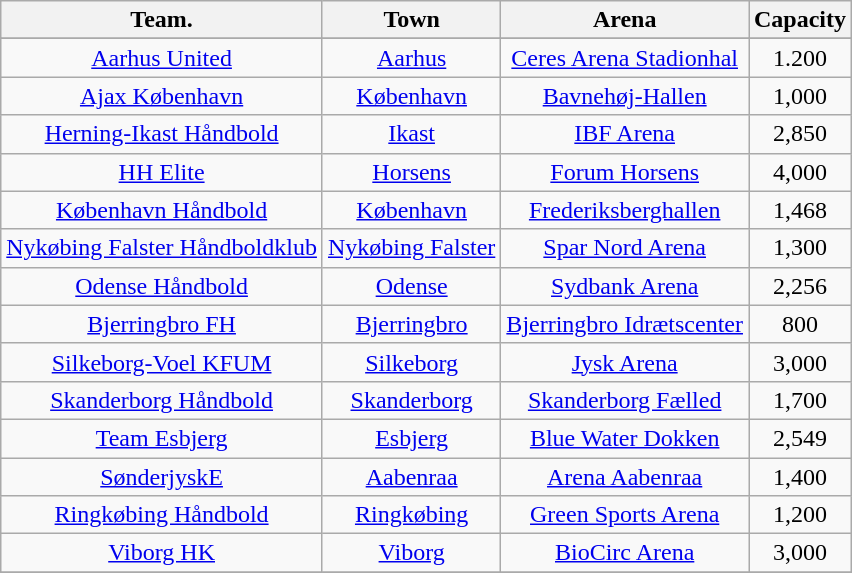<table class="wikitable" style="text-align: center;">
<tr>
<th valign=center>Team.</th>
<th>Town</th>
<th>Arena</th>
<th>Capacity</th>
</tr>
<tr>
</tr>
<tr>
<td><a href='#'>Aarhus United</a></td>
<td><a href='#'>Aarhus</a></td>
<td><a href='#'>Ceres Arena Stadionhal</a></td>
<td>1.200</td>
</tr>
<tr>
<td><a href='#'>Ajax København</a></td>
<td><a href='#'>København</a></td>
<td><a href='#'>Bavnehøj-Hallen</a></td>
<td>1,000</td>
</tr>
<tr>
<td><a href='#'>Herning-Ikast Håndbold</a></td>
<td><a href='#'>Ikast</a></td>
<td><a href='#'>IBF Arena</a></td>
<td>2,850</td>
</tr>
<tr>
<td><a href='#'>HH Elite</a></td>
<td><a href='#'>Horsens</a></td>
<td><a href='#'>Forum Horsens</a></td>
<td>4,000</td>
</tr>
<tr>
<td><a href='#'>København Håndbold</a></td>
<td><a href='#'>København</a></td>
<td><a href='#'>Frederiksberghallen</a></td>
<td>1,468</td>
</tr>
<tr>
<td><a href='#'>Nykøbing Falster Håndboldklub</a></td>
<td><a href='#'>Nykøbing Falster</a></td>
<td><a href='#'>Spar Nord Arena</a></td>
<td>1,300</td>
</tr>
<tr>
<td><a href='#'>Odense Håndbold</a></td>
<td><a href='#'>Odense</a></td>
<td><a href='#'>Sydbank Arena</a></td>
<td>2,256</td>
</tr>
<tr>
<td><a href='#'>Bjerringbro FH</a></td>
<td><a href='#'>Bjerringbro</a></td>
<td><a href='#'>Bjerringbro Idrætscenter</a></td>
<td>800</td>
</tr>
<tr>
<td><a href='#'>Silkeborg-Voel KFUM</a></td>
<td><a href='#'>Silkeborg</a></td>
<td><a href='#'>Jysk Arena</a></td>
<td>3,000</td>
</tr>
<tr>
<td><a href='#'>Skanderborg Håndbold</a></td>
<td><a href='#'>Skanderborg</a></td>
<td><a href='#'>Skanderborg Fælled</a></td>
<td>1,700</td>
</tr>
<tr>
<td><a href='#'>Team Esbjerg</a></td>
<td><a href='#'>Esbjerg</a></td>
<td><a href='#'>Blue Water Dokken</a></td>
<td>2,549</td>
</tr>
<tr>
<td><a href='#'>SønderjyskE</a></td>
<td><a href='#'>Aabenraa</a></td>
<td><a href='#'>Arena Aabenraa</a></td>
<td>1,400</td>
</tr>
<tr>
<td><a href='#'>Ringkøbing Håndbold</a></td>
<td><a href='#'>Ringkøbing</a></td>
<td><a href='#'>Green Sports Arena</a></td>
<td>1,200</td>
</tr>
<tr>
<td><a href='#'>Viborg HK</a></td>
<td><a href='#'>Viborg</a></td>
<td><a href='#'>BioCirc Arena</a></td>
<td>3,000</td>
</tr>
<tr>
</tr>
</table>
